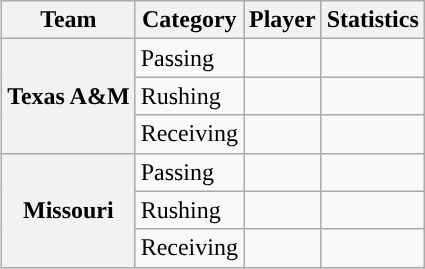<table class="wikitable" style="float:right">
<tr>
<th>Team</th>
<th>Category</th>
<th>Player</th>
<th>Statistics</th>
</tr>
<tr>
<th rowspan=3>Texas A&M</th>
<td>Passing</td>
<td></td>
<td></td>
</tr>
<tr>
<td>Rushing</td>
<td></td>
<td></td>
</tr>
<tr>
<td>Receiving</td>
<td></td>
<td></td>
</tr>
<tr>
<th rowspan=3>Missouri</th>
<td>Passing</td>
<td></td>
<td></td>
</tr>
<tr>
<td>Rushing</td>
<td></td>
<td></td>
</tr>
<tr>
<td>Receiving</td>
<td></td>
<td></td>
</tr>
</table>
